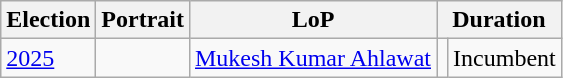<table class="wikitable sortable">
<tr>
<th>Election</th>
<th>Portrait</th>
<th>LoP</th>
<th colspan="2">Duration</th>
</tr>
<tr>
<td><a href='#'>2025</a></td>
<td></td>
<td><a href='#'>Mukesh Kumar Ahlawat</a></td>
<td></td>
<td>Incumbent</td>
</tr>
</table>
